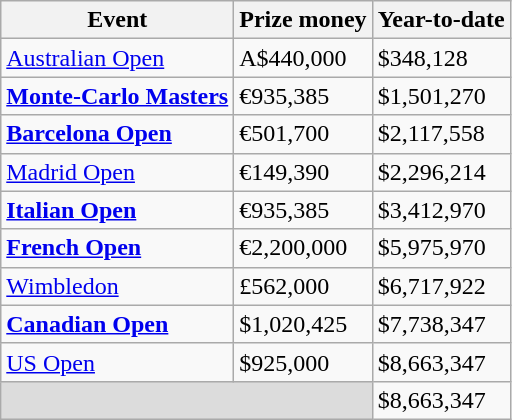<table class="wikitable sortable">
<tr>
<th>Event</th>
<th>Prize money</th>
<th>Year-to-date</th>
</tr>
<tr>
<td><a href='#'>Australian Open</a></td>
<td>A$440,000</td>
<td>$348,128</td>
</tr>
<tr>
<td><strong><a href='#'>Monte-Carlo Masters</a></strong></td>
<td>€935,385</td>
<td>$1,501,270</td>
</tr>
<tr>
<td><strong><a href='#'>Barcelona Open</a></strong></td>
<td>€501,700</td>
<td>$2,117,558</td>
</tr>
<tr>
<td><a href='#'>Madrid Open</a></td>
<td>€149,390</td>
<td>$2,296,214</td>
</tr>
<tr>
<td><strong><a href='#'>Italian Open</a></strong></td>
<td>€935,385</td>
<td>$3,412,970</td>
</tr>
<tr>
<td><strong><a href='#'>French Open</a></strong></td>
<td>€2,200,000</td>
<td>$5,975,970</td>
</tr>
<tr>
<td><a href='#'>Wimbledon</a></td>
<td>£562,000</td>
<td>$6,717,922</td>
</tr>
<tr>
<td><strong><a href='#'>Canadian Open</a></strong></td>
<td>$1,020,425</td>
<td>$7,738,347</td>
</tr>
<tr>
<td><a href='#'>US Open</a></td>
<td>$925,000</td>
<td>$8,663,347</td>
</tr>
<tr class="sortbottom">
<td colspan=2 bgcolor=#DCDCDC></td>
<td>$8,663,347</td>
</tr>
</table>
